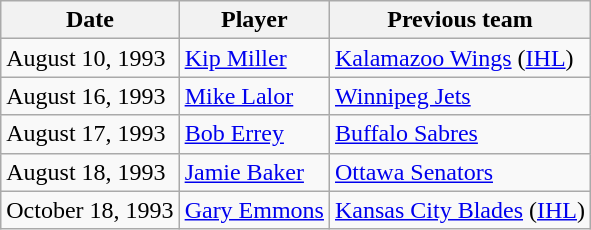<table class="wikitable">
<tr>
<th>Date</th>
<th>Player</th>
<th>Previous team</th>
</tr>
<tr>
<td>August 10, 1993</td>
<td><a href='#'>Kip Miller</a></td>
<td><a href='#'>Kalamazoo Wings</a> (<a href='#'>IHL</a>)</td>
</tr>
<tr>
<td>August 16, 1993</td>
<td><a href='#'>Mike Lalor</a></td>
<td><a href='#'>Winnipeg Jets</a></td>
</tr>
<tr>
<td>August 17, 1993</td>
<td><a href='#'>Bob Errey</a></td>
<td><a href='#'>Buffalo Sabres</a></td>
</tr>
<tr>
<td>August 18, 1993</td>
<td><a href='#'>Jamie Baker</a></td>
<td><a href='#'>Ottawa Senators</a></td>
</tr>
<tr>
<td>October 18, 1993</td>
<td><a href='#'>Gary Emmons</a></td>
<td><a href='#'>Kansas City Blades</a> (<a href='#'>IHL</a>)</td>
</tr>
</table>
